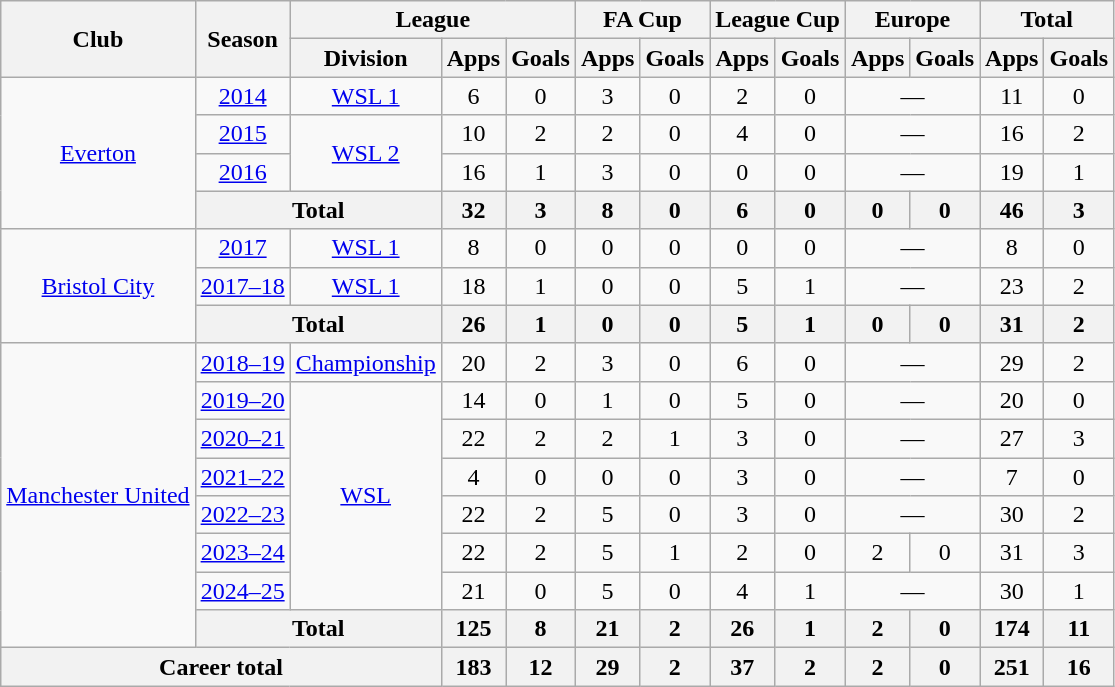<table class="wikitable" style="text-align:center">
<tr>
<th rowspan="2">Club</th>
<th rowspan="2">Season</th>
<th colspan="3">League</th>
<th colspan="2">FA Cup</th>
<th colspan="2">League Cup</th>
<th colspan="2">Europe</th>
<th colspan="2">Total</th>
</tr>
<tr>
<th>Division</th>
<th>Apps</th>
<th>Goals</th>
<th>Apps</th>
<th>Goals</th>
<th>Apps</th>
<th>Goals</th>
<th>Apps</th>
<th>Goals</th>
<th>Apps</th>
<th>Goals</th>
</tr>
<tr>
<td rowspan="4"><a href='#'>Everton</a></td>
<td><a href='#'>2014</a></td>
<td><a href='#'>WSL 1</a></td>
<td>6</td>
<td>0</td>
<td>3</td>
<td>0</td>
<td>2</td>
<td>0</td>
<td colspan=2>—</td>
<td>11</td>
<td>0</td>
</tr>
<tr>
<td><a href='#'>2015</a></td>
<td rowspan=2><a href='#'>WSL 2</a></td>
<td>10</td>
<td>2</td>
<td>2</td>
<td>0</td>
<td>4</td>
<td>0</td>
<td colspan=2>—</td>
<td>16</td>
<td>2</td>
</tr>
<tr>
<td><a href='#'>2016</a></td>
<td>16</td>
<td>1</td>
<td>3</td>
<td>0</td>
<td>0</td>
<td>0</td>
<td colspan=2>—</td>
<td>19</td>
<td>1</td>
</tr>
<tr>
<th colspan="2">Total</th>
<th>32</th>
<th>3</th>
<th>8</th>
<th>0</th>
<th>6</th>
<th>0</th>
<th>0</th>
<th>0</th>
<th>46</th>
<th>3</th>
</tr>
<tr>
<td rowspan="3"><a href='#'>Bristol City</a></td>
<td><a href='#'>2017</a></td>
<td><a href='#'>WSL 1</a></td>
<td>8</td>
<td>0</td>
<td>0</td>
<td>0</td>
<td>0</td>
<td>0</td>
<td colspan=2>—</td>
<td>8</td>
<td>0</td>
</tr>
<tr>
<td><a href='#'>2017–18</a></td>
<td><a href='#'>WSL 1</a></td>
<td>18</td>
<td>1</td>
<td>0</td>
<td>0</td>
<td>5</td>
<td>1</td>
<td colspan=2>—</td>
<td>23</td>
<td>2</td>
</tr>
<tr>
<th colspan="2">Total</th>
<th>26</th>
<th>1</th>
<th>0</th>
<th>0</th>
<th>5</th>
<th>1</th>
<th>0</th>
<th>0</th>
<th>31</th>
<th>2</th>
</tr>
<tr>
<td rowspan="8"><a href='#'>Manchester United</a></td>
<td><a href='#'>2018–19</a></td>
<td><a href='#'>Championship</a></td>
<td>20</td>
<td>2</td>
<td>3</td>
<td>0</td>
<td>6</td>
<td>0</td>
<td colspan=2>—</td>
<td>29</td>
<td>2</td>
</tr>
<tr>
<td><a href='#'>2019–20</a></td>
<td rowspan="6"><a href='#'>WSL</a></td>
<td>14</td>
<td>0</td>
<td>1</td>
<td>0</td>
<td>5</td>
<td>0</td>
<td colspan=2>—</td>
<td>20</td>
<td>0</td>
</tr>
<tr>
<td><a href='#'>2020–21</a></td>
<td>22</td>
<td>2</td>
<td>2</td>
<td>1</td>
<td>3</td>
<td>0</td>
<td colspan=2>—</td>
<td>27</td>
<td>3</td>
</tr>
<tr>
<td><a href='#'>2021–22</a></td>
<td>4</td>
<td>0</td>
<td>0</td>
<td>0</td>
<td>3</td>
<td>0</td>
<td colspan=2>—</td>
<td>7</td>
<td>0</td>
</tr>
<tr>
<td><a href='#'>2022–23</a></td>
<td>22</td>
<td>2</td>
<td>5</td>
<td>0</td>
<td>3</td>
<td>0</td>
<td colspan=2>—</td>
<td>30</td>
<td>2</td>
</tr>
<tr>
<td><a href='#'>2023–24</a></td>
<td>22</td>
<td>2</td>
<td>5</td>
<td>1</td>
<td>2</td>
<td>0</td>
<td>2</td>
<td>0</td>
<td>31</td>
<td>3</td>
</tr>
<tr>
<td><a href='#'>2024–25</a></td>
<td>21</td>
<td>0</td>
<td>5</td>
<td>0</td>
<td>4</td>
<td>1</td>
<td colspan=2>—</td>
<td>30</td>
<td>1</td>
</tr>
<tr>
<th colspan="2">Total</th>
<th>125</th>
<th>8</th>
<th>21</th>
<th>2</th>
<th>26</th>
<th>1</th>
<th>2</th>
<th>0</th>
<th>174</th>
<th>11</th>
</tr>
<tr>
<th colspan="3">Career total</th>
<th>183</th>
<th>12</th>
<th>29</th>
<th>2</th>
<th>37</th>
<th>2</th>
<th>2</th>
<th>0</th>
<th>251</th>
<th>16</th>
</tr>
</table>
